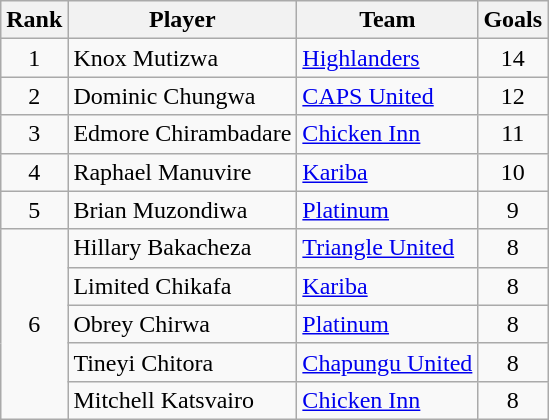<table class="wikitable" style="text-align:left">
<tr>
<th>Rank</th>
<th>Player</th>
<th>Team</th>
<th>Goals</th>
</tr>
<tr>
<td align=center>1</td>
<td> Knox Mutizwa</td>
<td><a href='#'>Highlanders</a></td>
<td align=center>14</td>
</tr>
<tr>
<td align=center>2</td>
<td> Dominic Chungwa</td>
<td><a href='#'>CAPS United</a></td>
<td align=center>12</td>
</tr>
<tr>
<td align=center>3</td>
<td> Edmore Chirambadare</td>
<td><a href='#'>Chicken Inn</a></td>
<td align=center>11</td>
</tr>
<tr>
<td align=center>4</td>
<td> Raphael Manuvire</td>
<td><a href='#'>Kariba</a></td>
<td align=center>10</td>
</tr>
<tr>
<td align=center>5</td>
<td> Brian Muzondiwa</td>
<td><a href='#'>Platinum</a></td>
<td align=center>9</td>
</tr>
<tr>
<td rowspan=5 align=center>6</td>
<td> Hillary Bakacheza</td>
<td><a href='#'>Triangle United</a></td>
<td align=center>8</td>
</tr>
<tr>
<td> Limited Chikafa</td>
<td><a href='#'>Kariba</a></td>
<td align=center>8</td>
</tr>
<tr>
<td> Obrey Chirwa</td>
<td><a href='#'>Platinum</a></td>
<td align=center>8</td>
</tr>
<tr>
<td> Tineyi Chitora</td>
<td><a href='#'>Chapungu United</a></td>
<td align=center>8</td>
</tr>
<tr>
<td> Mitchell Katsvairo</td>
<td><a href='#'>Chicken Inn</a></td>
<td align=center>8</td>
</tr>
</table>
